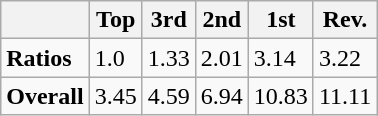<table class="wikitable">
<tr>
<th> </th>
<th>Top</th>
<th>3rd</th>
<th>2nd</th>
<th>1st</th>
<th>Rev.</th>
</tr>
<tr>
<td><strong>Ratios</strong></td>
<td>1.0</td>
<td>1.33</td>
<td>2.01</td>
<td>3.14</td>
<td>3.22</td>
</tr>
<tr>
<td><strong>Overall</strong></td>
<td>3.45</td>
<td>4.59</td>
<td>6.94</td>
<td>10.83</td>
<td>11.11</td>
</tr>
</table>
